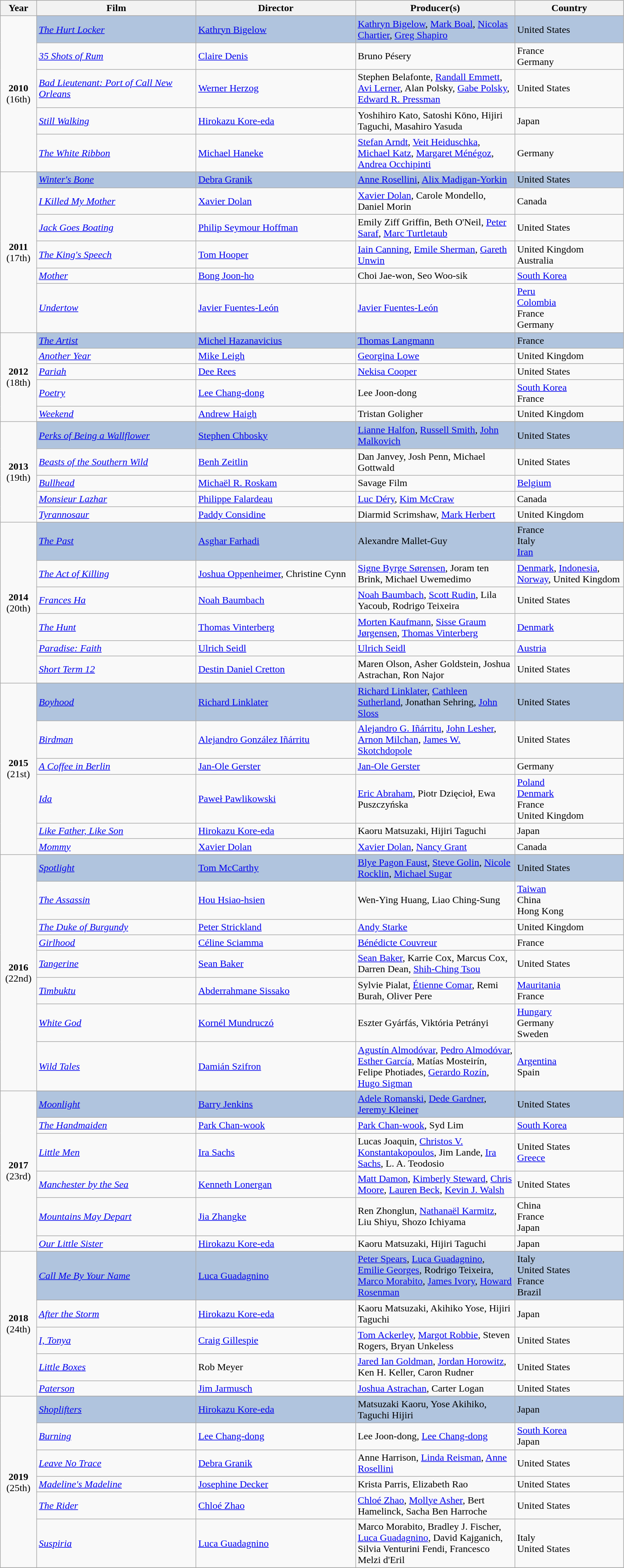<table class="wikitable" style="width:80%">
<tr style="background:#bebebe;">
<th style="width:5%;">Year</th>
<th style="width:22%;">Film</th>
<th style="width:22%;">Director</th>
<th style="width:22%;">Producer(s)</th>
<th style="width:15%;">Country</th>
</tr>
<tr>
<td rowspan=6 style="text-align:center"><strong>2010</strong><br>(16th)</td>
</tr>
<tr style="background:#B0C4DE;">
<td><em><a href='#'>The Hurt Locker</a></em></td>
<td><a href='#'>Kathryn Bigelow</a></td>
<td><a href='#'>Kathryn Bigelow</a>, <a href='#'>Mark Boal</a>, <a href='#'>Nicolas Chartier</a>, <a href='#'>Greg Shapiro</a></td>
<td>United States</td>
</tr>
<tr>
<td><em><a href='#'>35 Shots of Rum</a></em></td>
<td><a href='#'>Claire Denis</a></td>
<td>Bruno Pésery</td>
<td>France<br>Germany</td>
</tr>
<tr>
<td><em><a href='#'>Bad Lieutenant: Port of Call New Orleans</a></em></td>
<td><a href='#'>Werner Herzog</a></td>
<td>Stephen Belafonte, <a href='#'>Randall Emmett</a>, <a href='#'>Avi Lerner</a>, Alan Polsky, <a href='#'>Gabe Polsky</a>, <a href='#'>Edward R. Pressman</a></td>
<td>United States</td>
</tr>
<tr>
<td><a href='#'><em>Still Walking</em></a></td>
<td><a href='#'>Hirokazu Kore-eda</a></td>
<td>Yoshihiro Kato, Satoshi Kōno, Hijiri Taguchi, Masahiro Yasuda</td>
<td>Japan</td>
</tr>
<tr>
<td><em><a href='#'>The White Ribbon</a></em></td>
<td><a href='#'>Michael Haneke</a></td>
<td><a href='#'>Stefan Arndt</a>, <a href='#'>Veit Heiduschka</a>, <a href='#'>Michael Katz</a>, <a href='#'>Margaret Ménégoz</a>, <a href='#'>Andrea Occhipinti</a></td>
<td>Germany</td>
</tr>
<tr>
<td rowspan=7 style="text-align:center"><strong>2011</strong><br>(17th)</td>
</tr>
<tr style="background:#B0C4DE;">
<td><em><a href='#'>Winter's Bone</a></em></td>
<td><a href='#'>Debra Granik</a></td>
<td><a href='#'>Anne Rosellini</a>, <a href='#'>Alix Madigan-Yorkin</a></td>
<td>United States</td>
</tr>
<tr>
<td><em><a href='#'>I Killed My Mother</a></em></td>
<td><a href='#'>Xavier Dolan</a></td>
<td><a href='#'>Xavier Dolan</a>, Carole Mondello, Daniel Morin</td>
<td>Canada</td>
</tr>
<tr>
<td><em><a href='#'>Jack Goes Boating</a></em></td>
<td><a href='#'>Philip Seymour Hoffman</a></td>
<td>Emily Ziff Griffin, Beth O'Neil, <a href='#'>Peter Saraf</a>, <a href='#'>Marc Turtletaub</a></td>
<td>United States</td>
</tr>
<tr>
<td><em><a href='#'>The King's Speech</a></em></td>
<td><a href='#'>Tom Hooper</a></td>
<td><a href='#'>Iain Canning</a>, <a href='#'>Emile Sherman</a>, <a href='#'>Gareth Unwin</a></td>
<td>United Kingdom<br>Australia</td>
</tr>
<tr>
<td><a href='#'><em>Mother</em></a></td>
<td><a href='#'>Bong Joon-ho</a></td>
<td>Choi Jae-won, Seo Woo-sik</td>
<td><a href='#'>South Korea</a></td>
</tr>
<tr>
<td><a href='#'><em>Undertow</em></a></td>
<td><a href='#'>Javier Fuentes-León</a></td>
<td><a href='#'>Javier Fuentes-León</a></td>
<td><a href='#'>Peru</a><br><a href='#'>Colombia</a><br>France<br>Germany</td>
</tr>
<tr>
<td rowspan=6 style="text-align:center"><strong>2012</strong><br>(18th)</td>
</tr>
<tr style="background:#B0C4DE;">
<td><a href='#'><em>The Artist</em></a></td>
<td><a href='#'>Michel Hazanavicius</a></td>
<td><a href='#'>Thomas Langmann</a></td>
<td>France</td>
</tr>
<tr>
<td><a href='#'><em>Another Year</em></a></td>
<td><a href='#'>Mike Leigh</a></td>
<td><a href='#'>Georgina Lowe</a></td>
<td>United Kingdom</td>
</tr>
<tr>
<td><a href='#'><em>Pariah</em></a></td>
<td><a href='#'>Dee Rees</a></td>
<td><a href='#'>Nekisa Cooper</a></td>
<td>United States</td>
</tr>
<tr>
<td><a href='#'><em>Poetry</em></a></td>
<td><a href='#'>Lee Chang-dong</a></td>
<td>Lee Joon-dong</td>
<td><a href='#'>South Korea</a><br>France</td>
</tr>
<tr>
<td><a href='#'><em>Weekend</em></a></td>
<td><a href='#'>Andrew Haigh</a></td>
<td>Tristan Goligher</td>
<td>United Kingdom</td>
</tr>
<tr>
<td rowspan=6 style="text-align:center"><strong>2013</strong><br>(19th)</td>
</tr>
<tr style="background:#B0C4DE;">
<td><a href='#'><em>Perks of Being a Wallflower</em></a></td>
<td><a href='#'>Stephen Chbosky</a></td>
<td><a href='#'>Lianne Halfon</a>, <a href='#'>Russell Smith</a>, <a href='#'>John Malkovich</a></td>
<td>United States</td>
</tr>
<tr>
<td><em><a href='#'>Beasts of the Southern Wild</a></em></td>
<td><a href='#'>Benh Zeitlin</a></td>
<td>Dan Janvey, Josh Penn, Michael Gottwald</td>
<td>United States</td>
</tr>
<tr>
<td><a href='#'><em>Bullhead</em></a></td>
<td><a href='#'>Michaël R. Roskam</a></td>
<td>Savage Film</td>
<td><a href='#'>Belgium</a></td>
</tr>
<tr>
<td><em><a href='#'>Monsieur Lazhar</a></em></td>
<td><a href='#'>Philippe Falardeau</a></td>
<td><a href='#'>Luc Déry</a>, <a href='#'>Kim McCraw</a></td>
<td>Canada</td>
</tr>
<tr>
<td><a href='#'><em>Tyrannosaur</em></a></td>
<td><a href='#'>Paddy Considine</a></td>
<td>Diarmid Scrimshaw, <a href='#'>Mark Herbert</a></td>
<td>United Kingdom</td>
</tr>
<tr>
<td rowspan=7 style="text-align:center"><strong>2014</strong><br>(20th)</td>
</tr>
<tr style="background:#B0C4DE;">
<td><a href='#'><em>The Past</em></a></td>
<td><a href='#'>Asghar Farhadi</a></td>
<td>Alexandre Mallet-Guy</td>
<td>France<br>Italy<br><a href='#'>Iran</a></td>
</tr>
<tr>
<td><em><a href='#'>The Act of Killing</a></em></td>
<td><a href='#'>Joshua Oppenheimer</a>, Christine Cynn</td>
<td><a href='#'>Signe Byrge Sørensen</a>, Joram ten Brink, Michael Uwemedimo</td>
<td><a href='#'>Denmark</a>, <a href='#'>Indonesia</a>, <a href='#'>Norway</a>, United Kingdom</td>
</tr>
<tr>
<td><em><a href='#'>Frances Ha</a></em></td>
<td><a href='#'>Noah Baumbach</a></td>
<td><a href='#'>Noah Baumbach</a>, <a href='#'>Scott Rudin</a>, Lila Yacoub, Rodrigo Teixeira</td>
<td>United States</td>
</tr>
<tr>
<td><a href='#'><em>The Hunt</em></a></td>
<td><a href='#'>Thomas Vinterberg</a></td>
<td><a href='#'>Morten Kaufmann</a>, <a href='#'>Sisse Graum Jørgensen</a>, <a href='#'>Thomas Vinterberg</a></td>
<td><a href='#'>Denmark</a></td>
</tr>
<tr>
<td><em><a href='#'>Paradise: Faith</a></em></td>
<td><a href='#'>Ulrich Seidl</a></td>
<td><a href='#'>Ulrich Seidl</a></td>
<td><a href='#'>Austria</a></td>
</tr>
<tr>
<td><em><a href='#'>Short Term 12</a></em></td>
<td><a href='#'>Destin Daniel Cretton</a></td>
<td>Maren Olson, Asher Goldstein, Joshua Astrachan, Ron Najor</td>
<td>United States</td>
</tr>
<tr>
<td rowspan=7 style="text-align:center"><strong>2015</strong><br>(21st)</td>
</tr>
<tr style="background:#B0C4DE;">
<td><a href='#'><em>Boyhood</em></a></td>
<td><a href='#'>Richard Linklater</a></td>
<td><a href='#'>Richard Linklater</a>, <a href='#'>Cathleen Sutherland</a>, Jonathan Sehring, <a href='#'>John Sloss</a></td>
<td>United States</td>
</tr>
<tr>
<td><a href='#'><em>Birdman</em></a></td>
<td><a href='#'>Alejandro González Iñárritu</a></td>
<td><a href='#'>Alejandro G. Iñárritu</a>, <a href='#'>John Lesher</a>, <a href='#'>Arnon Milchan</a>, <a href='#'>James W. Skotchdopole</a></td>
<td>United States</td>
</tr>
<tr>
<td><em><a href='#'>A Coffee in Berlin</a></em></td>
<td><a href='#'>Jan-Ole Gerster</a></td>
<td><a href='#'>Jan-Ole Gerster</a></td>
<td>Germany</td>
</tr>
<tr>
<td><a href='#'><em>Ida</em></a></td>
<td><a href='#'>Paweł Pawlikowski</a></td>
<td><a href='#'>Eric Abraham</a>, Piotr Dzięcioł, Ewa Puszczyńska</td>
<td><a href='#'>Poland</a><br><a href='#'>Denmark</a><br>France<br>United Kingdom</td>
</tr>
<tr>
<td><a href='#'><em>Like Father, Like Son</em></a></td>
<td><a href='#'>Hirokazu Kore-eda</a></td>
<td>Kaoru Matsuzaki, Hijiri Taguchi</td>
<td>Japan</td>
</tr>
<tr>
<td><a href='#'><em>Mommy</em></a></td>
<td><a href='#'>Xavier Dolan</a></td>
<td><a href='#'>Xavier Dolan</a>, <a href='#'>Nancy Grant</a></td>
<td>Canada</td>
</tr>
<tr>
<td rowspan=9 style="text-align:center"><strong>2016</strong><br>(22nd)</td>
</tr>
<tr style="background:#B0C4DE;">
<td><a href='#'><em>Spotlight</em></a></td>
<td><a href='#'>Tom McCarthy</a></td>
<td><a href='#'>Blye Pagon Faust</a>, <a href='#'>Steve Golin</a>, <a href='#'>Nicole Rocklin</a>, <a href='#'>Michael Sugar</a></td>
<td>United States</td>
</tr>
<tr>
<td><a href='#'><em>The Assassin</em></a></td>
<td><a href='#'>Hou Hsiao-hsien</a></td>
<td>Wen-Ying Huang, Liao Ching-Sung</td>
<td><a href='#'>Taiwan</a><br>China<br>Hong Kong</td>
</tr>
<tr>
<td><em><a href='#'>The Duke of Burgundy</a></em></td>
<td><a href='#'>Peter Strickland</a></td>
<td><a href='#'>Andy Starke</a></td>
<td>United Kingdom</td>
</tr>
<tr>
<td><a href='#'><em>Girlhood</em></a></td>
<td><a href='#'>Céline Sciamma</a></td>
<td><a href='#'>Bénédicte Couvreur</a></td>
<td>France</td>
</tr>
<tr>
<td><a href='#'><em>Tangerine</em></a></td>
<td><a href='#'>Sean Baker</a></td>
<td><a href='#'>Sean Baker</a>, Karrie Cox, Marcus Cox, Darren Dean, <a href='#'>Shih-Ching Tsou</a></td>
<td>United States</td>
</tr>
<tr>
<td><a href='#'><em>Timbuktu</em></a></td>
<td><a href='#'>Abderrahmane Sissako</a></td>
<td>Sylvie Pialat, <a href='#'>Étienne Comar</a>, Remi Burah, Oliver Pere</td>
<td><a href='#'>Mauritania</a><br>France</td>
</tr>
<tr>
<td><em><a href='#'>White God</a></em></td>
<td><a href='#'>Kornél Mundruczó</a></td>
<td>Eszter Gyárfás, Viktória Petrányi</td>
<td><a href='#'>Hungary</a><br>Germany<br>Sweden</td>
</tr>
<tr>
<td><a href='#'><em>Wild Tales</em></a></td>
<td><a href='#'>Damián Szifron</a></td>
<td><a href='#'>Agustín Almodóvar</a>, <a href='#'>Pedro Almodóvar</a>, <a href='#'>Esther García</a>, Matías Mosteirín, Felipe Photiades, <a href='#'>Gerardo Rozín</a>, <a href='#'>Hugo Sigman</a></td>
<td><a href='#'>Argentina</a><br>Spain</td>
</tr>
<tr>
<td rowspan=7 style="text-align:center"><strong>2017</strong><br>(23rd)</td>
</tr>
<tr style="background:#B0C4DE;">
<td><a href='#'><em>Moonlight</em></a></td>
<td><a href='#'>Barry Jenkins</a></td>
<td><a href='#'>Adele Romanski</a>, <a href='#'>Dede Gardner</a>, <a href='#'>Jeremy Kleiner</a></td>
<td>United States</td>
</tr>
<tr>
<td><em><a href='#'>The Handmaiden</a></em></td>
<td><a href='#'>Park Chan-wook</a></td>
<td><a href='#'>Park Chan-wook</a>, Syd Lim</td>
<td><a href='#'>South Korea</a></td>
</tr>
<tr>
<td><a href='#'><em>Little Men</em></a></td>
<td><a href='#'>Ira Sachs</a></td>
<td>Lucas Joaquin, <a href='#'>Christos V. Konstantakopoulos</a>, Jim Lande, <a href='#'>Ira Sachs</a>, L. A. Teodosio</td>
<td>United States<br><a href='#'>Greece</a></td>
</tr>
<tr>
<td><a href='#'><em>Manchester by the Sea</em></a></td>
<td><a href='#'>Kenneth Lonergan</a></td>
<td><a href='#'>Matt Damon</a>, <a href='#'>Kimberly Steward</a>, <a href='#'>Chris Moore</a>, <a href='#'>Lauren Beck</a>, <a href='#'>Kevin J. Walsh</a></td>
<td>United States</td>
</tr>
<tr>
<td><em><a href='#'>Mountains May Depart</a></em></td>
<td><a href='#'>Jia Zhangke</a></td>
<td>Ren Zhonglun, <a href='#'>Nathanaël Karmitz</a>, Liu Shiyu, Shozo Ichiyama</td>
<td>China<br>France<br>Japan</td>
</tr>
<tr>
<td><em><a href='#'>Our Little Sister</a></em></td>
<td><a href='#'>Hirokazu Kore-eda</a></td>
<td>Kaoru Matsuzaki, Hijiri Taguchi</td>
<td>Japan</td>
</tr>
<tr>
<td rowspan=6 style="text-align:center"><strong>2018</strong><br>(24th)</td>
</tr>
<tr style="background:#B0C4DE;">
<td><a href='#'><em>Call Me By Your Name</em></a></td>
<td><a href='#'>Luca Guadagnino</a></td>
<td><a href='#'>Peter Spears</a>, <a href='#'>Luca Guadagnino</a>, <a href='#'>Emilie Georges</a>, Rodrigo Teixeira, <a href='#'>Marco Morabito</a>, <a href='#'>James Ivory</a>, <a href='#'>Howard Rosenman</a></td>
<td>Italy<br>United States<br>France<br>Brazil</td>
</tr>
<tr>
<td><a href='#'><em>After the Storm</em></a></td>
<td><a href='#'>Hirokazu Kore-eda</a></td>
<td>Kaoru Matsuzaki, Akihiko Yose, Hijiri Taguchi</td>
<td>Japan</td>
</tr>
<tr>
<td><em><a href='#'>I, Tonya</a></em></td>
<td><a href='#'>Craig Gillespie</a></td>
<td><a href='#'>Tom Ackerley</a>, <a href='#'>Margot Robbie</a>, Steven Rogers, Bryan Unkeless</td>
<td>United States</td>
</tr>
<tr>
<td><a href='#'><em>Little Boxes</em></a></td>
<td>Rob Meyer</td>
<td><a href='#'>Jared Ian Goldman</a>, <a href='#'>Jordan Horowitz</a>, Ken H. Keller, Caron Rudner</td>
<td>United States</td>
</tr>
<tr>
<td><a href='#'><em>Paterson</em></a></td>
<td><a href='#'>Jim Jarmusch</a></td>
<td><a href='#'>Joshua Astrachan</a>, Carter Logan</td>
<td>United States</td>
</tr>
<tr>
<td rowspan=7 style="text-align:center"><strong>2019</strong><br>(25th)</td>
</tr>
<tr style="background:#B0C4DE;">
<td><a href='#'><em>Shoplifters</em></a></td>
<td><a href='#'>Hirokazu Kore-eda</a></td>
<td>Matsuzaki Kaoru, Yose Akihiko, Taguchi Hijiri</td>
<td>Japan</td>
</tr>
<tr>
<td><a href='#'><em>Burning</em></a></td>
<td><a href='#'>Lee Chang-dong</a></td>
<td>Lee Joon-dong, <a href='#'>Lee Chang-dong</a></td>
<td><a href='#'>South Korea</a><br>Japan</td>
</tr>
<tr>
<td><a href='#'><em>Leave No Trace</em></a></td>
<td><a href='#'>Debra Granik</a></td>
<td>Anne Harrison, <a href='#'>Linda Reisman</a>, <a href='#'>Anne Rosellini</a></td>
<td>United States</td>
</tr>
<tr>
<td><em><a href='#'>Madeline's Madeline</a></em></td>
<td><a href='#'>Josephine Decker</a></td>
<td>Krista Parris, Elizabeth Rao</td>
<td>United States</td>
</tr>
<tr>
<td><a href='#'><em>The Rider</em></a></td>
<td><a href='#'>Chloé Zhao</a></td>
<td><a href='#'>Chloé Zhao</a>, <a href='#'>Mollye Asher</a>, Bert Hamelinck, Sacha Ben Harroche</td>
<td>United States</td>
</tr>
<tr>
<td><a href='#'><em>Suspiria</em></a></td>
<td><a href='#'>Luca Guadagnino</a></td>
<td>Marco Morabito, Bradley J. Fischer, <a href='#'>Luca Guadagnino</a>, David Kajganich, Silvia Venturini Fendi, Francesco Melzi d'Eril</td>
<td>Italy<br>United States</td>
</tr>
<tr>
</tr>
</table>
